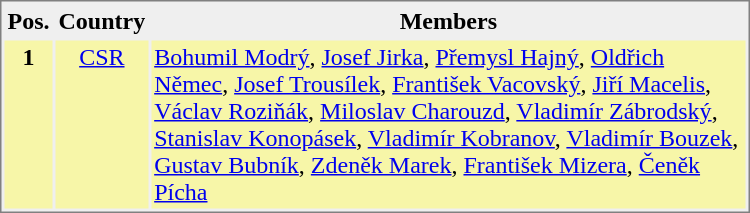<table style="border-style:solid; border-width:1px; border-color:#808080; background-color:#EFEFEF;" cellspacing="2" cellpadding="2" width="500">
<tr bgcolor="#EFEFEF">
<th>Pos.</th>
<th>Country</th>
<th>Members</th>
</tr>
<tr align="center" valign="top" bgcolor="#F7F6A8">
<th>1</th>
<td><a href='#'>CSR</a></td>
<td align="left"><a href='#'>Bohumil Modrý</a>, <a href='#'>Josef Jirka</a>, <a href='#'>Přemysl Hajný</a>, <a href='#'>Oldřich Němec</a>, <a href='#'>Josef Trousílek</a>, <a href='#'>František Vacovský</a>, <a href='#'>Jiří Macelis</a>, <a href='#'>Václav Roziňák</a>, <a href='#'>Miloslav Charouzd</a>, <a href='#'>Vladimír Zábrodský</a>, <a href='#'>Stanislav Konopásek</a>, <a href='#'>Vladimír Kobranov</a>, <a href='#'>Vladimír Bouzek</a>, <a href='#'>Gustav Bubník</a>, <a href='#'>Zdeněk Marek</a>, <a href='#'>František Mizera</a>, <a href='#'>Čeněk Pícha</a></td>
</tr>
</table>
